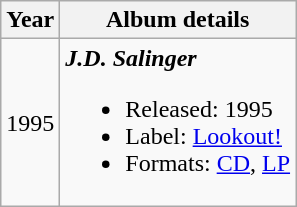<table class="wikitable">
<tr>
<th>Year</th>
<th>Album details</th>
</tr>
<tr>
<td>1995</td>
<td><strong><em>J.D. Salinger</em></strong><br><ul><li>Released: 1995</li><li>Label: <a href='#'>Lookout!</a> </li><li>Formats: <a href='#'>CD</a>, <a href='#'>LP</a></li></ul></td>
</tr>
</table>
